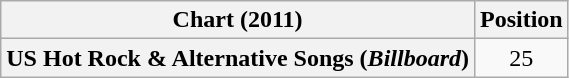<table class="wikitable plainrowheaders" style="text-align:center">
<tr>
<th scope="col">Chart (2011)</th>
<th scope="col">Position</th>
</tr>
<tr>
<th scope="row">US Hot Rock & Alternative Songs (<em>Billboard</em>)</th>
<td>25</td>
</tr>
</table>
